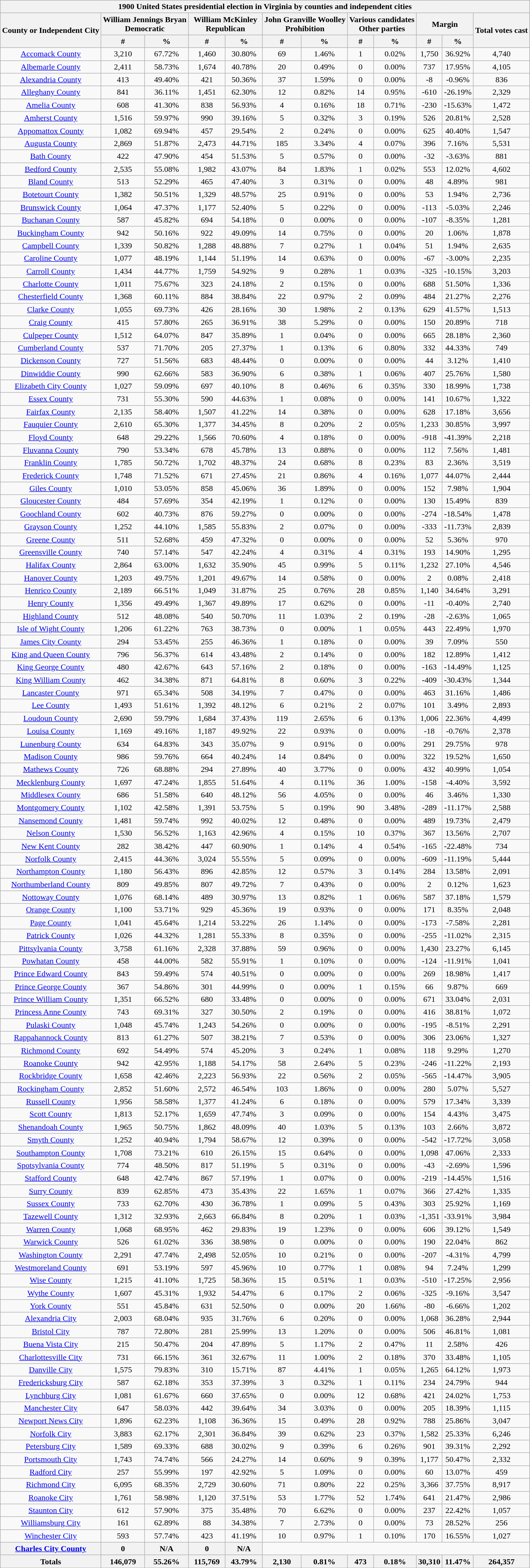<table class="wikitable sortable mw-collapsible mw-collapsed">
<tr>
<th colspan="12">1900 United States presidential election in Virginia by counties and independent cities</th>
</tr>
<tr>
<th rowspan="2" class="unsortable">County or Independent City</th>
<th colspan="2">William Jennings Bryan<br>Democratic</th>
<th colspan="2">William McKinley<br>Republican</th>
<th colspan="2">John Granville Woolley<br>Prohibition</th>
<th colspan="2">Various candidates<br>Other parties</th>
<th colspan="2">Margin</th>
<th rowspan="2" data-sort-type="number">Total votes cast</th>
</tr>
<tr>
<th data-sort-type="number">#</th>
<th data-sort-type="number">%</th>
<th width="7%" data-sort-type="number">#</th>
<th width="7%" data-sort-type="number">%</th>
<th data-sort-type="number">#</th>
<th data-sort-type="number">%</th>
<th data-sort-type="number">#</th>
<th data-sort-type="number">%</th>
<th data-sort-type="number">#</th>
<th data-sort-type="number">%</th>
</tr>
<tr style="text-align:center;">
<td><a href='#'>Accomack County</a></td>
<td>3,210</td>
<td>67.72%</td>
<td>1,460</td>
<td>30.80%</td>
<td>69</td>
<td>1.46%</td>
<td>1</td>
<td>0.02%</td>
<td>1,750</td>
<td>36.92%</td>
<td>4,740</td>
</tr>
<tr style="text-align:center;">
<td><a href='#'>Albemarle County</a></td>
<td>2,411</td>
<td>58.73%</td>
<td>1,674</td>
<td>40.78%</td>
<td>20</td>
<td>0.49%</td>
<td>0</td>
<td>0.00%</td>
<td>737</td>
<td>17.95%</td>
<td>4,105</td>
</tr>
<tr style="text-align:center;">
<td><a href='#'>Alexandria County</a></td>
<td>413</td>
<td>49.40%</td>
<td>421</td>
<td>50.36%</td>
<td>37</td>
<td>1.59%</td>
<td>0</td>
<td>0.00%</td>
<td>-8</td>
<td>-0.96%</td>
<td>836</td>
</tr>
<tr style="text-align:center;">
<td><a href='#'>Alleghany County</a></td>
<td>841</td>
<td>36.11%</td>
<td>1,451</td>
<td>62.30%</td>
<td>12</td>
<td>0.82%</td>
<td>14</td>
<td>0.95%</td>
<td>-610</td>
<td>-26.19%</td>
<td>2,329</td>
</tr>
<tr style="text-align:center;">
<td><a href='#'>Amelia County</a></td>
<td>608</td>
<td>41.30%</td>
<td>838</td>
<td>56.93%</td>
<td>4</td>
<td>0.16%</td>
<td>18</td>
<td>0.71%</td>
<td>-230</td>
<td>-15.63%</td>
<td>1,472</td>
</tr>
<tr style="text-align:center;">
<td><a href='#'>Amherst County</a></td>
<td>1,516</td>
<td>59.97%</td>
<td>990</td>
<td>39.16%</td>
<td>5</td>
<td>0.32%</td>
<td>3</td>
<td>0.19%</td>
<td>526</td>
<td>20.81%</td>
<td>2,528</td>
</tr>
<tr style="text-align:center;">
<td><a href='#'>Appomattox County</a></td>
<td>1,082</td>
<td>69.94%</td>
<td>457</td>
<td>29.54%</td>
<td>2</td>
<td>0.24%</td>
<td>0</td>
<td>0.00%</td>
<td>625</td>
<td>40.40%</td>
<td>1,547</td>
</tr>
<tr style="text-align:center;">
<td><a href='#'>Augusta County</a></td>
<td>2,869</td>
<td>51.87%</td>
<td>2,473</td>
<td>44.71%</td>
<td>185</td>
<td>3.34%</td>
<td>4</td>
<td>0.07%</td>
<td>396</td>
<td>7.16%</td>
<td>5,531</td>
</tr>
<tr style="text-align:center;">
<td><a href='#'>Bath County</a></td>
<td>422</td>
<td>47.90%</td>
<td>454</td>
<td>51.53%</td>
<td>5</td>
<td>0.57%</td>
<td>0</td>
<td>0.00%</td>
<td>-32</td>
<td>-3.63%</td>
<td>881</td>
</tr>
<tr style="text-align:center;">
<td><a href='#'>Bedford County</a></td>
<td>2,535</td>
<td>55.08%</td>
<td>1,982</td>
<td>43.07%</td>
<td>84</td>
<td>1.83%</td>
<td>1</td>
<td>0.02%</td>
<td>553</td>
<td>12.02%</td>
<td>4,602</td>
</tr>
<tr style="text-align:center;">
<td><a href='#'>Bland County</a></td>
<td>513</td>
<td>52.29%</td>
<td>465</td>
<td>47.40%</td>
<td>3</td>
<td>0.31%</td>
<td>0</td>
<td>0.00%</td>
<td>48</td>
<td>4.89%</td>
<td>981</td>
</tr>
<tr style="text-align:center;">
<td><a href='#'>Botetourt County</a></td>
<td>1,382</td>
<td>50.51%</td>
<td>1,329</td>
<td>48.57%</td>
<td>25</td>
<td>0.91%</td>
<td>0</td>
<td>0.00%</td>
<td>53</td>
<td>1.94%</td>
<td>2,736</td>
</tr>
<tr style="text-align:center;">
<td><a href='#'>Brunswick County</a></td>
<td>1,064</td>
<td>47.37%</td>
<td>1,177</td>
<td>52.40%</td>
<td>5</td>
<td>0.22%</td>
<td>0</td>
<td>0.00%</td>
<td>-113</td>
<td>-5.03%</td>
<td>2,246</td>
</tr>
<tr style="text-align:center;">
<td><a href='#'>Buchanan County</a></td>
<td>587</td>
<td>45.82%</td>
<td>694</td>
<td>54.18%</td>
<td>0</td>
<td>0.00%</td>
<td>0</td>
<td>0.00%</td>
<td>-107</td>
<td>-8.35%</td>
<td>1,281</td>
</tr>
<tr style="text-align:center;">
<td><a href='#'>Buckingham County</a></td>
<td>942</td>
<td>50.16%</td>
<td>922</td>
<td>49.09%</td>
<td>14</td>
<td>0.75%</td>
<td>0</td>
<td>0.00%</td>
<td>20</td>
<td>1.06%</td>
<td>1,878</td>
</tr>
<tr style="text-align:center;">
<td><a href='#'>Campbell County</a></td>
<td>1,339</td>
<td>50.82%</td>
<td>1,288</td>
<td>48.88%</td>
<td>7</td>
<td>0.27%</td>
<td>1</td>
<td>0.04%</td>
<td>51</td>
<td>1.94%</td>
<td>2,635</td>
</tr>
<tr style="text-align:center;">
<td><a href='#'>Caroline County</a></td>
<td>1,077</td>
<td>48.19%</td>
<td>1,144</td>
<td>51.19%</td>
<td>14</td>
<td>0.63%</td>
<td>0</td>
<td>0.00%</td>
<td>-67</td>
<td>-3.00%</td>
<td>2,235</td>
</tr>
<tr style="text-align:center;">
<td><a href='#'>Carroll County</a></td>
<td>1,434</td>
<td>44.77%</td>
<td>1,759</td>
<td>54.92%</td>
<td>9</td>
<td>0.28%</td>
<td>1</td>
<td>0.03%</td>
<td>-325</td>
<td>-10.15%</td>
<td>3,203</td>
</tr>
<tr style="text-align:center;">
<td><a href='#'>Charlotte County</a></td>
<td>1,011</td>
<td>75.67%</td>
<td>323</td>
<td>24.18%</td>
<td>2</td>
<td>0.15%</td>
<td>0</td>
<td>0.00%</td>
<td>688</td>
<td>51.50%</td>
<td>1,336</td>
</tr>
<tr style="text-align:center;">
<td><a href='#'>Chesterfield County</a></td>
<td>1,368</td>
<td>60.11%</td>
<td>884</td>
<td>38.84%</td>
<td>22</td>
<td>0.97%</td>
<td>2</td>
<td>0.09%</td>
<td>484</td>
<td>21.27%</td>
<td>2,276</td>
</tr>
<tr style="text-align:center;">
<td><a href='#'>Clarke County</a></td>
<td>1,055</td>
<td>69.73%</td>
<td>426</td>
<td>28.16%</td>
<td>30</td>
<td>1.98%</td>
<td>2</td>
<td>0.13%</td>
<td>629</td>
<td>41.57%</td>
<td>1,513</td>
</tr>
<tr style="text-align:center;">
<td><a href='#'>Craig County</a></td>
<td>415</td>
<td>57.80%</td>
<td>265</td>
<td>36.91%</td>
<td>38</td>
<td>5.29%</td>
<td>0</td>
<td>0.00%</td>
<td>150</td>
<td>20.89%</td>
<td>718</td>
</tr>
<tr style="text-align:center;">
<td><a href='#'>Culpeper County</a></td>
<td>1,512</td>
<td>64.07%</td>
<td>847</td>
<td>35.89%</td>
<td>1</td>
<td>0.04%</td>
<td>0</td>
<td>0.00%</td>
<td>665</td>
<td>28.18%</td>
<td>2,360</td>
</tr>
<tr style="text-align:center;">
<td><a href='#'>Cumberland County</a></td>
<td>537</td>
<td>71.70%</td>
<td>205</td>
<td>27.37%</td>
<td>1</td>
<td>0.13%</td>
<td>6</td>
<td>0.80%</td>
<td>332</td>
<td>44.33%</td>
<td>749</td>
</tr>
<tr style="text-align:center;">
<td><a href='#'>Dickenson County</a></td>
<td>727</td>
<td>51.56%</td>
<td>683</td>
<td>48.44%</td>
<td>0</td>
<td>0.00%</td>
<td>0</td>
<td>0.00%</td>
<td>44</td>
<td>3.12%</td>
<td>1,410</td>
</tr>
<tr style="text-align:center;">
<td><a href='#'>Dinwiddie County</a></td>
<td>990</td>
<td>62.66%</td>
<td>583</td>
<td>36.90%</td>
<td>6</td>
<td>0.38%</td>
<td>1</td>
<td>0.06%</td>
<td>407</td>
<td>25.76%</td>
<td>1,580</td>
</tr>
<tr style="text-align:center;">
<td><a href='#'>Elizabeth City County</a></td>
<td>1,027</td>
<td>59.09%</td>
<td>697</td>
<td>40.10%</td>
<td>8</td>
<td>0.46%</td>
<td>6</td>
<td>0.35%</td>
<td>330</td>
<td>18.99%</td>
<td>1,738</td>
</tr>
<tr style="text-align:center;">
<td><a href='#'>Essex County</a></td>
<td>731</td>
<td>55.30%</td>
<td>590</td>
<td>44.63%</td>
<td>1</td>
<td>0.08%</td>
<td>0</td>
<td>0.00%</td>
<td>141</td>
<td>10.67%</td>
<td>1,322</td>
</tr>
<tr style="text-align:center;">
<td><a href='#'>Fairfax County</a></td>
<td>2,135</td>
<td>58.40%</td>
<td>1,507</td>
<td>41.22%</td>
<td>14</td>
<td>0.38%</td>
<td>0</td>
<td>0.00%</td>
<td>628</td>
<td>17.18%</td>
<td>3,656</td>
</tr>
<tr style="text-align:center;">
<td><a href='#'>Fauquier County</a></td>
<td>2,610</td>
<td>65.30%</td>
<td>1,377</td>
<td>34.45%</td>
<td>8</td>
<td>0.20%</td>
<td>2</td>
<td>0.05%</td>
<td>1,233</td>
<td>30.85%</td>
<td>3,997</td>
</tr>
<tr style="text-align:center;">
<td><a href='#'>Floyd County</a></td>
<td>648</td>
<td>29.22%</td>
<td>1,566</td>
<td>70.60%</td>
<td>4</td>
<td>0.18%</td>
<td>0</td>
<td>0.00%</td>
<td>-918</td>
<td>-41.39%</td>
<td>2,218</td>
</tr>
<tr style="text-align:center;">
<td><a href='#'>Fluvanna County</a></td>
<td>790</td>
<td>53.34%</td>
<td>678</td>
<td>45.78%</td>
<td>13</td>
<td>0.88%</td>
<td>0</td>
<td>0.00%</td>
<td>112</td>
<td>7.56%</td>
<td>1,481</td>
</tr>
<tr style="text-align:center;">
<td><a href='#'>Franklin County</a></td>
<td>1,785</td>
<td>50.72%</td>
<td>1,702</td>
<td>48.37%</td>
<td>24</td>
<td>0.68%</td>
<td>8</td>
<td>0.23%</td>
<td>83</td>
<td>2.36%</td>
<td>3,519</td>
</tr>
<tr style="text-align:center;">
<td><a href='#'>Frederick County</a></td>
<td>1,748</td>
<td>71.52%</td>
<td>671</td>
<td>27.45%</td>
<td>21</td>
<td>0.86%</td>
<td>4</td>
<td>0.16%</td>
<td>1,077</td>
<td>44.07%</td>
<td>2,444</td>
</tr>
<tr style="text-align:center;">
<td><a href='#'>Giles County</a></td>
<td>1,010</td>
<td>53.05%</td>
<td>858</td>
<td>45.06%</td>
<td>36</td>
<td>1.89%</td>
<td>0</td>
<td>0.00%</td>
<td>152</td>
<td>7.98%</td>
<td>1,904</td>
</tr>
<tr style="text-align:center;">
<td><a href='#'>Gloucester County</a></td>
<td>484</td>
<td>57.69%</td>
<td>354</td>
<td>42.19%</td>
<td>1</td>
<td>0.12%</td>
<td>0</td>
<td>0.00%</td>
<td>130</td>
<td>15.49%</td>
<td>839</td>
</tr>
<tr style="text-align:center;">
<td><a href='#'>Goochland County</a></td>
<td>602</td>
<td>40.73%</td>
<td>876</td>
<td>59.27%</td>
<td>0</td>
<td>0.00%</td>
<td>0</td>
<td>0.00%</td>
<td>-274</td>
<td>-18.54%</td>
<td>1,478</td>
</tr>
<tr style="text-align:center;">
<td><a href='#'>Grayson County</a></td>
<td>1,252</td>
<td>44.10%</td>
<td>1,585</td>
<td>55.83%</td>
<td>2</td>
<td>0.07%</td>
<td>0</td>
<td>0.00%</td>
<td>-333</td>
<td>-11.73%</td>
<td>2,839</td>
</tr>
<tr style="text-align:center;">
<td><a href='#'>Greene County</a></td>
<td>511</td>
<td>52.68%</td>
<td>459</td>
<td>47.32%</td>
<td>0</td>
<td>0.00%</td>
<td>0</td>
<td>0.00%</td>
<td>52</td>
<td>5.36%</td>
<td>970</td>
</tr>
<tr style="text-align:center;">
<td><a href='#'>Greensville County</a></td>
<td>740</td>
<td>57.14%</td>
<td>547</td>
<td>42.24%</td>
<td>4</td>
<td>0.31%</td>
<td>4</td>
<td>0.31%</td>
<td>193</td>
<td>14.90%</td>
<td>1,295</td>
</tr>
<tr style="text-align:center;">
<td><a href='#'>Halifax County</a></td>
<td>2,864</td>
<td>63.00%</td>
<td>1,632</td>
<td>35.90%</td>
<td>45</td>
<td>0.99%</td>
<td>5</td>
<td>0.11%</td>
<td>1,232</td>
<td>27.10%</td>
<td>4,546</td>
</tr>
<tr style="text-align:center;">
<td><a href='#'>Hanover County</a></td>
<td>1,203</td>
<td>49.75%</td>
<td>1,201</td>
<td>49.67%</td>
<td>14</td>
<td>0.58%</td>
<td>0</td>
<td>0.00%</td>
<td>2</td>
<td>0.08%</td>
<td>2,418</td>
</tr>
<tr style="text-align:center;">
<td><a href='#'>Henrico County</a></td>
<td>2,189</td>
<td>66.51%</td>
<td>1,049</td>
<td>31.87%</td>
<td>25</td>
<td>0.76%</td>
<td>28</td>
<td>0.85%</td>
<td>1,140</td>
<td>34.64%</td>
<td>3,291</td>
</tr>
<tr style="text-align:center;">
<td><a href='#'>Henry County</a></td>
<td>1,356</td>
<td>49.49%</td>
<td>1,367</td>
<td>49.89%</td>
<td>17</td>
<td>0.62%</td>
<td>0</td>
<td>0.00%</td>
<td>-11</td>
<td>-0.40%</td>
<td>2,740</td>
</tr>
<tr style="text-align:center;">
<td><a href='#'>Highland County</a></td>
<td>512</td>
<td>48.08%</td>
<td>540</td>
<td>50.70%</td>
<td>11</td>
<td>1.03%</td>
<td>2</td>
<td>0.19%</td>
<td>-28</td>
<td>-2.63%</td>
<td>1,065</td>
</tr>
<tr style="text-align:center;">
<td><a href='#'>Isle of Wight County</a></td>
<td>1,206</td>
<td>61.22%</td>
<td>763</td>
<td>38.73%</td>
<td>0</td>
<td>0.00%</td>
<td>1</td>
<td>0.05%</td>
<td>443</td>
<td>22.49%</td>
<td>1,970</td>
</tr>
<tr style="text-align:center;">
<td><a href='#'>James City County</a></td>
<td>294</td>
<td>53.45%</td>
<td>255</td>
<td>46.36%</td>
<td>1</td>
<td>0.18%</td>
<td>0</td>
<td>0.00%</td>
<td>39</td>
<td>7.09%</td>
<td>550</td>
</tr>
<tr style="text-align:center;">
<td><a href='#'>King and Queen County</a></td>
<td>796</td>
<td>56.37%</td>
<td>614</td>
<td>43.48%</td>
<td>2</td>
<td>0.14%</td>
<td>0</td>
<td>0.00%</td>
<td>182</td>
<td>12.89%</td>
<td>1,412</td>
</tr>
<tr style="text-align:center;">
<td><a href='#'>King George County</a></td>
<td>480</td>
<td>42.67%</td>
<td>643</td>
<td>57.16%</td>
<td>2</td>
<td>0.18%</td>
<td>0</td>
<td>0.00%</td>
<td>-163</td>
<td>-14.49%</td>
<td>1,125</td>
</tr>
<tr style="text-align:center;">
<td><a href='#'>King William County</a></td>
<td>462</td>
<td>34.38%</td>
<td>871</td>
<td>64.81%</td>
<td>8</td>
<td>0.60%</td>
<td>3</td>
<td>0.22%</td>
<td>-409</td>
<td>-30.43%</td>
<td>1,344</td>
</tr>
<tr style="text-align:center;">
<td><a href='#'>Lancaster County</a></td>
<td>971</td>
<td>65.34%</td>
<td>508</td>
<td>34.19%</td>
<td>7</td>
<td>0.47%</td>
<td>0</td>
<td>0.00%</td>
<td>463</td>
<td>31.16%</td>
<td>1,486</td>
</tr>
<tr style="text-align:center;">
<td><a href='#'>Lee County</a></td>
<td>1,493</td>
<td>51.61%</td>
<td>1,392</td>
<td>48.12%</td>
<td>6</td>
<td>0.21%</td>
<td>2</td>
<td>0.07%</td>
<td>101</td>
<td>3.49%</td>
<td>2,893</td>
</tr>
<tr style="text-align:center;">
<td><a href='#'>Loudoun County</a></td>
<td>2,690</td>
<td>59.79%</td>
<td>1,684</td>
<td>37.43%</td>
<td>119</td>
<td>2.65%</td>
<td>6</td>
<td>0.13%</td>
<td>1,006</td>
<td>22.36%</td>
<td>4,499</td>
</tr>
<tr style="text-align:center;">
<td><a href='#'>Louisa County</a></td>
<td>1,169</td>
<td>49.16%</td>
<td>1,187</td>
<td>49.92%</td>
<td>22</td>
<td>0.93%</td>
<td>0</td>
<td>0.00%</td>
<td>-18</td>
<td>-0.76%</td>
<td>2,378</td>
</tr>
<tr style="text-align:center;">
<td><a href='#'>Lunenburg County</a></td>
<td>634</td>
<td>64.83%</td>
<td>343</td>
<td>35.07%</td>
<td>9</td>
<td>0.91%</td>
<td>0</td>
<td>0.00%</td>
<td>291</td>
<td>29.75%</td>
<td>978</td>
</tr>
<tr style="text-align:center;">
<td><a href='#'>Madison County</a></td>
<td>986</td>
<td>59.76%</td>
<td>664</td>
<td>40.24%</td>
<td>14</td>
<td>0.84%</td>
<td>0</td>
<td>0.00%</td>
<td>322</td>
<td>19.52%</td>
<td>1,650</td>
</tr>
<tr style="text-align:center;">
<td><a href='#'>Mathews County</a></td>
<td>726</td>
<td>68.88%</td>
<td>294</td>
<td>27.89%</td>
<td>40</td>
<td>3.77%</td>
<td>0</td>
<td>0.00%</td>
<td>432</td>
<td>40.99%</td>
<td>1,054</td>
</tr>
<tr style="text-align:center;">
<td><a href='#'>Mecklenburg County</a></td>
<td>1,697</td>
<td>47.24%</td>
<td>1,855</td>
<td>51.64%</td>
<td>4</td>
<td>0.11%</td>
<td>36</td>
<td>1.00%</td>
<td>-158</td>
<td>-4.40%</td>
<td>3,592</td>
</tr>
<tr style="text-align:center;">
<td><a href='#'>Middlesex County</a></td>
<td>686</td>
<td>51.58%</td>
<td>640</td>
<td>48.12%</td>
<td>56</td>
<td>4.05%</td>
<td>0</td>
<td>0.00%</td>
<td>46</td>
<td>3.46%</td>
<td>1,330</td>
</tr>
<tr style="text-align:center;">
<td><a href='#'>Montgomery County</a></td>
<td>1,102</td>
<td>42.58%</td>
<td>1,391</td>
<td>53.75%</td>
<td>5</td>
<td>0.19%</td>
<td>90</td>
<td>3.48%</td>
<td>-289</td>
<td>-11.17%</td>
<td>2,588</td>
</tr>
<tr style="text-align:center;">
<td><a href='#'>Nansemond County</a></td>
<td>1,481</td>
<td>59.74%</td>
<td>992</td>
<td>40.02%</td>
<td>12</td>
<td>0.48%</td>
<td>0</td>
<td>0.00%</td>
<td>489</td>
<td>19.73%</td>
<td>2,479</td>
</tr>
<tr style="text-align:center;">
<td><a href='#'>Nelson County</a></td>
<td>1,530</td>
<td>56.52%</td>
<td>1,163</td>
<td>42.96%</td>
<td>4</td>
<td>0.15%</td>
<td>10</td>
<td>0.37%</td>
<td>367</td>
<td>13.56%</td>
<td>2,707</td>
</tr>
<tr style="text-align:center;">
<td><a href='#'>New Kent County</a></td>
<td>282</td>
<td>38.42%</td>
<td>447</td>
<td>60.90%</td>
<td>1</td>
<td>0.14%</td>
<td>4</td>
<td>0.54%</td>
<td>-165</td>
<td>-22.48%</td>
<td>734</td>
</tr>
<tr style="text-align:center;">
<td><a href='#'>Norfolk County</a></td>
<td>2,415</td>
<td>44.36%</td>
<td>3,024</td>
<td>55.55%</td>
<td>5</td>
<td>0.09%</td>
<td>0</td>
<td>0.00%</td>
<td>-609</td>
<td>-11.19%</td>
<td>5,444</td>
</tr>
<tr style="text-align:center;">
<td><a href='#'>Northampton County</a></td>
<td>1,180</td>
<td>56.43%</td>
<td>896</td>
<td>42.85%</td>
<td>12</td>
<td>0.57%</td>
<td>3</td>
<td>0.14%</td>
<td>284</td>
<td>13.58%</td>
<td>2,091</td>
</tr>
<tr style="text-align:center;">
<td><a href='#'>Northumberland County</a></td>
<td>809</td>
<td>49.85%</td>
<td>807</td>
<td>49.72%</td>
<td>7</td>
<td>0.43%</td>
<td>0</td>
<td>0.00%</td>
<td>2</td>
<td>0.12%</td>
<td>1,623</td>
</tr>
<tr style="text-align:center;">
<td><a href='#'>Nottoway County</a></td>
<td>1,076</td>
<td>68.14%</td>
<td>489</td>
<td>30.97%</td>
<td>13</td>
<td>0.82%</td>
<td>1</td>
<td>0.06%</td>
<td>587</td>
<td>37.18%</td>
<td>1,579</td>
</tr>
<tr style="text-align:center;">
<td><a href='#'>Orange County</a></td>
<td>1,100</td>
<td>53.71%</td>
<td>929</td>
<td>45.36%</td>
<td>19</td>
<td>0.93%</td>
<td>0</td>
<td>0.00%</td>
<td>171</td>
<td>8.35%</td>
<td>2,048</td>
</tr>
<tr style="text-align:center;">
<td><a href='#'>Page County</a></td>
<td>1,041</td>
<td>45.64%</td>
<td>1,214</td>
<td>53.22%</td>
<td>26</td>
<td>1.14%</td>
<td>0</td>
<td>0.00%</td>
<td>-173</td>
<td>-7.58%</td>
<td>2,281</td>
</tr>
<tr style="text-align:center;">
<td><a href='#'>Patrick County</a></td>
<td>1,026</td>
<td>44.32%</td>
<td>1,281</td>
<td>55.33%</td>
<td>8</td>
<td>0.35%</td>
<td>0</td>
<td>0.00%</td>
<td>-255</td>
<td>-11.02%</td>
<td>2,315</td>
</tr>
<tr style="text-align:center;">
<td><a href='#'>Pittsylvania County</a></td>
<td>3,758</td>
<td>61.16%</td>
<td>2,328</td>
<td>37.88%</td>
<td>59</td>
<td>0.96%</td>
<td>0</td>
<td>0.00%</td>
<td>1,430</td>
<td>23.27%</td>
<td>6,145</td>
</tr>
<tr style="text-align:center;">
<td><a href='#'>Powhatan County</a></td>
<td>458</td>
<td>44.00%</td>
<td>582</td>
<td>55.91%</td>
<td>1</td>
<td>0.10%</td>
<td>0</td>
<td>0.00%</td>
<td>-124</td>
<td>-11.91%</td>
<td>1,041</td>
</tr>
<tr style="text-align:center;">
<td><a href='#'>Prince Edward County</a></td>
<td>843</td>
<td>59.49%</td>
<td>574</td>
<td>40.51%</td>
<td>0</td>
<td>0.00%</td>
<td>0</td>
<td>0.00%</td>
<td>269</td>
<td>18.98%</td>
<td>1,417</td>
</tr>
<tr style="text-align:center;">
<td><a href='#'>Prince George County</a></td>
<td>367</td>
<td>54.86%</td>
<td>301</td>
<td>44.99%</td>
<td>0</td>
<td>0.00%</td>
<td>1</td>
<td>0.15%</td>
<td>66</td>
<td>9.87%</td>
<td>669</td>
</tr>
<tr style="text-align:center;">
<td><a href='#'>Prince William County</a></td>
<td>1,351</td>
<td>66.52%</td>
<td>680</td>
<td>33.48%</td>
<td>0</td>
<td>0.00%</td>
<td>0</td>
<td>0.00%</td>
<td>671</td>
<td>33.04%</td>
<td>2,031</td>
</tr>
<tr style="text-align:center;">
<td><a href='#'>Princess Anne County</a></td>
<td>743</td>
<td>69.31%</td>
<td>327</td>
<td>30.50%</td>
<td>2</td>
<td>0.19%</td>
<td>0</td>
<td>0.00%</td>
<td>416</td>
<td>38.81%</td>
<td>1,072</td>
</tr>
<tr style="text-align:center;">
<td><a href='#'>Pulaski County</a></td>
<td>1,048</td>
<td>45.74%</td>
<td>1,243</td>
<td>54.26%</td>
<td>0</td>
<td>0.00%</td>
<td>0</td>
<td>0.00%</td>
<td>-195</td>
<td>-8.51%</td>
<td>2,291</td>
</tr>
<tr style="text-align:center;">
<td><a href='#'>Rappahannock County</a></td>
<td>813</td>
<td>61.27%</td>
<td>507</td>
<td>38.21%</td>
<td>7</td>
<td>0.53%</td>
<td>0</td>
<td>0.00%</td>
<td>306</td>
<td>23.06%</td>
<td>1,327</td>
</tr>
<tr style="text-align:center;">
<td><a href='#'>Richmond County</a></td>
<td>692</td>
<td>54.49%</td>
<td>574</td>
<td>45.20%</td>
<td>3</td>
<td>0.24%</td>
<td>1</td>
<td>0.08%</td>
<td>118</td>
<td>9.29%</td>
<td>1,270</td>
</tr>
<tr style="text-align:center;">
<td><a href='#'>Roanoke County</a></td>
<td>942</td>
<td>42.95%</td>
<td>1,188</td>
<td>54.17%</td>
<td>58</td>
<td>2.64%</td>
<td>5</td>
<td>0.23%</td>
<td>-246</td>
<td>-11.22%</td>
<td>2,193</td>
</tr>
<tr style="text-align:center;">
<td><a href='#'>Rockbridge County</a></td>
<td>1,658</td>
<td>42.46%</td>
<td>2,223</td>
<td>56.93%</td>
<td>22</td>
<td>0.56%</td>
<td>2</td>
<td>0.05%</td>
<td>-565</td>
<td>-14.47%</td>
<td>3,905</td>
</tr>
<tr style="text-align:center;">
<td><a href='#'>Rockingham County</a></td>
<td>2,852</td>
<td>51.60%</td>
<td>2,572</td>
<td>46.54%</td>
<td>103</td>
<td>1.86%</td>
<td>0</td>
<td>0.00%</td>
<td>280</td>
<td>5.07%</td>
<td>5,527</td>
</tr>
<tr style="text-align:center;">
<td><a href='#'>Russell County</a></td>
<td>1,956</td>
<td>58.58%</td>
<td>1,377</td>
<td>41.24%</td>
<td>6</td>
<td>0.18%</td>
<td>0</td>
<td>0.00%</td>
<td>579</td>
<td>17.34%</td>
<td>3,339</td>
</tr>
<tr style="text-align:center;">
<td><a href='#'>Scott County</a></td>
<td>1,813</td>
<td>52.17%</td>
<td>1,659</td>
<td>47.74%</td>
<td>3</td>
<td>0.09%</td>
<td>0</td>
<td>0.00%</td>
<td>154</td>
<td>4.43%</td>
<td>3,475</td>
</tr>
<tr style="text-align:center;">
<td><a href='#'>Shenandoah County</a></td>
<td>1,965</td>
<td>50.75%</td>
<td>1,862</td>
<td>48.09%</td>
<td>40</td>
<td>1.03%</td>
<td>5</td>
<td>0.13%</td>
<td>103</td>
<td>2.66%</td>
<td>3,872</td>
</tr>
<tr style="text-align:center;">
<td><a href='#'>Smyth County</a></td>
<td>1,252</td>
<td>40.94%</td>
<td>1,794</td>
<td>58.67%</td>
<td>12</td>
<td>0.39%</td>
<td>0</td>
<td>0.00%</td>
<td>-542</td>
<td>-17.72%</td>
<td>3,058</td>
</tr>
<tr style="text-align:center;">
<td><a href='#'>Southampton County</a></td>
<td>1,708</td>
<td>73.21%</td>
<td>610</td>
<td>26.15%</td>
<td>15</td>
<td>0.64%</td>
<td>0</td>
<td>0.00%</td>
<td>1,098</td>
<td>47.06%</td>
<td>2,333</td>
</tr>
<tr style="text-align:center;">
<td><a href='#'>Spotsylvania County</a></td>
<td>774</td>
<td>48.50%</td>
<td>817</td>
<td>51.19%</td>
<td>5</td>
<td>0.31%</td>
<td>0</td>
<td>0.00%</td>
<td>-43</td>
<td>-2.69%</td>
<td>1,596</td>
</tr>
<tr style="text-align:center;">
<td><a href='#'>Stafford County</a></td>
<td>648</td>
<td>42.74%</td>
<td>867</td>
<td>57.19%</td>
<td>1</td>
<td>0.07%</td>
<td>0</td>
<td>0.00%</td>
<td>-219</td>
<td>-14.45%</td>
<td>1,516</td>
</tr>
<tr style="text-align:center;">
<td><a href='#'>Surry County</a></td>
<td>839</td>
<td>62.85%</td>
<td>473</td>
<td>35.43%</td>
<td>22</td>
<td>1.65%</td>
<td>1</td>
<td>0.07%</td>
<td>366</td>
<td>27.42%</td>
<td>1,335</td>
</tr>
<tr style="text-align:center;">
<td><a href='#'>Sussex County</a></td>
<td>733</td>
<td>62.70%</td>
<td>430</td>
<td>36.78%</td>
<td>1</td>
<td>0.09%</td>
<td>5</td>
<td>0.43%</td>
<td>303</td>
<td>25.92%</td>
<td>1,169</td>
</tr>
<tr style="text-align:center;">
<td><a href='#'>Tazewell County</a></td>
<td>1,312</td>
<td>32.93%</td>
<td>2,663</td>
<td>66.84%</td>
<td>8</td>
<td>0.20%</td>
<td>1</td>
<td>0.03%</td>
<td>-1,351</td>
<td>-33.91%</td>
<td>3,984</td>
</tr>
<tr style="text-align:center;">
<td><a href='#'>Warren County</a></td>
<td>1,068</td>
<td>68.95%</td>
<td>462</td>
<td>29.83%</td>
<td>19</td>
<td>1.23%</td>
<td>0</td>
<td>0.00%</td>
<td>606</td>
<td>39.12%</td>
<td>1,549</td>
</tr>
<tr style="text-align:center;">
<td><a href='#'>Warwick County</a></td>
<td>526</td>
<td>61.02%</td>
<td>336</td>
<td>38.98%</td>
<td>0</td>
<td>0.00%</td>
<td>0</td>
<td>0.00%</td>
<td>190</td>
<td>22.04%</td>
<td>862</td>
</tr>
<tr style="text-align:center;">
<td><a href='#'>Washington County</a></td>
<td>2,291</td>
<td>47.74%</td>
<td>2,498</td>
<td>52.05%</td>
<td>10</td>
<td>0.21%</td>
<td>0</td>
<td>0.00%</td>
<td>-207</td>
<td>-4.31%</td>
<td>4,799</td>
</tr>
<tr style="text-align:center;">
<td><a href='#'>Westmoreland County</a></td>
<td>691</td>
<td>53.19%</td>
<td>597</td>
<td>45.96%</td>
<td>10</td>
<td>0.77%</td>
<td>1</td>
<td>0.08%</td>
<td>94</td>
<td>7.24%</td>
<td>1,299</td>
</tr>
<tr style="text-align:center;">
<td><a href='#'>Wise County</a></td>
<td>1,215</td>
<td>41.10%</td>
<td>1,725</td>
<td>58.36%</td>
<td>15</td>
<td>0.51%</td>
<td>1</td>
<td>0.03%</td>
<td>-510</td>
<td>-17.25%</td>
<td>2,956</td>
</tr>
<tr style="text-align:center;">
<td><a href='#'>Wythe County</a></td>
<td>1,607</td>
<td>45.31%</td>
<td>1,932</td>
<td>54.47%</td>
<td>6</td>
<td>0.17%</td>
<td>2</td>
<td>0.06%</td>
<td>-325</td>
<td>-9.16%</td>
<td>3,547</td>
</tr>
<tr style="text-align:center;">
<td><a href='#'>York County</a></td>
<td>551</td>
<td>45.84%</td>
<td>631</td>
<td>52.50%</td>
<td>0</td>
<td>0.00%</td>
<td>20</td>
<td>1.66%</td>
<td>-80</td>
<td>-6.66%</td>
<td>1,202</td>
</tr>
<tr style="text-align:center;">
<td><a href='#'>Alexandria City</a></td>
<td>2,003</td>
<td>68.04%</td>
<td>935</td>
<td>31.76%</td>
<td>6</td>
<td>0.20%</td>
<td>0</td>
<td>0.00%</td>
<td>1,068</td>
<td>36.28%</td>
<td>2,944</td>
</tr>
<tr style="text-align:center;">
<td><a href='#'>Bristol City</a></td>
<td>787</td>
<td>72.80%</td>
<td>281</td>
<td>25.99%</td>
<td>13</td>
<td>1.20%</td>
<td>0</td>
<td>0.00%</td>
<td>506</td>
<td>46.81%</td>
<td>1,081</td>
</tr>
<tr style="text-align:center;">
<td><a href='#'>Buena Vista City</a></td>
<td>215</td>
<td>50.47%</td>
<td>204</td>
<td>47.89%</td>
<td>5</td>
<td>1.17%</td>
<td>2</td>
<td>0.47%</td>
<td>11</td>
<td>2.58%</td>
<td>426</td>
</tr>
<tr style="text-align:center;">
<td><a href='#'>Charlottesville City</a></td>
<td>731</td>
<td>66.15%</td>
<td>361</td>
<td>32.67%</td>
<td>11</td>
<td>1.00%</td>
<td>2</td>
<td>0.18%</td>
<td>370</td>
<td>33.48%</td>
<td>1,105</td>
</tr>
<tr style="text-align:center;">
<td><a href='#'>Danville City</a></td>
<td>1,575</td>
<td>79.83%</td>
<td>310</td>
<td>15.71%</td>
<td>87</td>
<td>4.41%</td>
<td>1</td>
<td>0.05%</td>
<td>1,265</td>
<td>64.12%</td>
<td>1,973</td>
</tr>
<tr style="text-align:center;">
<td><a href='#'>Fredericksburg City</a></td>
<td>587</td>
<td>62.18%</td>
<td>353</td>
<td>37.39%</td>
<td>3</td>
<td>0.32%</td>
<td>1</td>
<td>0.11%</td>
<td>234</td>
<td>24.79%</td>
<td>944</td>
</tr>
<tr style="text-align:center;">
<td><a href='#'>Lynchburg City</a></td>
<td>1,081</td>
<td>61.67%</td>
<td>660</td>
<td>37.65%</td>
<td>0</td>
<td>0.00%</td>
<td>12</td>
<td>0.68%</td>
<td>421</td>
<td>24.02%</td>
<td>1,753</td>
</tr>
<tr style="text-align:center;">
<td><a href='#'>Manchester City</a></td>
<td>647</td>
<td>58.03%</td>
<td>442</td>
<td>39.64%</td>
<td>34</td>
<td>3.03%</td>
<td>0</td>
<td>0.00%</td>
<td>205</td>
<td>18.39%</td>
<td>1,115</td>
</tr>
<tr style="text-align:center;">
<td><a href='#'>Newport News City</a></td>
<td>1,896</td>
<td>62.23%</td>
<td>1,108</td>
<td>36.36%</td>
<td>15</td>
<td>0.49%</td>
<td>28</td>
<td>0.92%</td>
<td>788</td>
<td>25.86%</td>
<td>3,047</td>
</tr>
<tr style="text-align:center;">
<td><a href='#'>Norfolk City</a></td>
<td>3,883</td>
<td>62.17%</td>
<td>2,301</td>
<td>36.84%</td>
<td>39</td>
<td>0.62%</td>
<td>23</td>
<td>0.37%</td>
<td>1,582</td>
<td>25.33%</td>
<td>6,246</td>
</tr>
<tr style="text-align:center;">
<td><a href='#'>Petersburg City</a></td>
<td>1,589</td>
<td>69.33%</td>
<td>688</td>
<td>30.02%</td>
<td>9</td>
<td>0.39%</td>
<td>6</td>
<td>0.26%</td>
<td>901</td>
<td>39.31%</td>
<td>2,292</td>
</tr>
<tr style="text-align:center;">
<td><a href='#'>Portsmouth City</a></td>
<td>1,743</td>
<td>74.74%</td>
<td>566</td>
<td>24.27%</td>
<td>14</td>
<td>0.60%</td>
<td>9</td>
<td>0.39%</td>
<td>1,177</td>
<td>50.47%</td>
<td>2,332</td>
</tr>
<tr style="text-align:center;">
<td><a href='#'>Radford City</a></td>
<td>257</td>
<td>55.99%</td>
<td>197</td>
<td>42.92%</td>
<td>5</td>
<td>1.09%</td>
<td>0</td>
<td>0.00%</td>
<td>60</td>
<td>13.07%</td>
<td>459</td>
</tr>
<tr style="text-align:center;">
<td><a href='#'>Richmond City</a></td>
<td>6,095</td>
<td>68.35%</td>
<td>2,729</td>
<td>30.60%</td>
<td>71</td>
<td>0.80%</td>
<td>22</td>
<td>0.25%</td>
<td>3,366</td>
<td>37.75%</td>
<td>8,917</td>
</tr>
<tr style="text-align:center;">
<td><a href='#'>Roanoke City</a></td>
<td>1,761</td>
<td>58.98%</td>
<td>1,120</td>
<td>37.51%</td>
<td>53</td>
<td>1.77%</td>
<td>52</td>
<td>1.74%</td>
<td>641</td>
<td>21.47%</td>
<td>2,986</td>
</tr>
<tr style="text-align:center;">
<td><a href='#'>Staunton City</a></td>
<td>612</td>
<td>57.90%</td>
<td>375</td>
<td>35.48%</td>
<td>70</td>
<td>6.62%</td>
<td>0</td>
<td>0.00%</td>
<td>237</td>
<td>22.42%</td>
<td>1,057</td>
</tr>
<tr style="text-align:center;">
<td><a href='#'>Williamsburg City</a></td>
<td>161</td>
<td>62.89%</td>
<td>88</td>
<td>34.38%</td>
<td>7</td>
<td>2.73%</td>
<td>0</td>
<td>0.00%</td>
<td>73</td>
<td>28.52%</td>
<td>256</td>
</tr>
<tr style="text-align:center;">
<td><a href='#'>Winchester City</a></td>
<td>593</td>
<td>57.74%</td>
<td>423</td>
<td>41.19%</td>
<td>10</td>
<td>0.97%</td>
<td>1</td>
<td>0.10%</td>
<td>170</td>
<td>16.55%</td>
<td>1,027</td>
</tr>
<tr>
<th><a href='#'>Charles City County</a></th>
<th>0</th>
<th>N/A</th>
<th>0</th>
<th>N/A</th>
</tr>
<tr>
<th>Totals</th>
<th>146,079</th>
<th>55.26%</th>
<th>115,769</th>
<th>43.79%</th>
<th>2,130</th>
<th>0.81%</th>
<th>473</th>
<th>0.18%</th>
<th>30,310</th>
<th>11.47%</th>
<th>264,357</th>
</tr>
</table>
